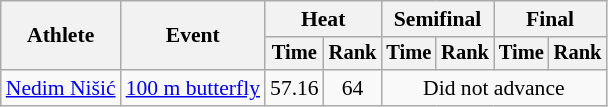<table class=wikitable style="font-size:90%">
<tr>
<th rowspan="2">Athlete</th>
<th rowspan="2">Event</th>
<th colspan="2">Heat</th>
<th colspan="2">Semifinal</th>
<th colspan="2">Final</th>
</tr>
<tr style="font-size:95%">
<th>Time</th>
<th>Rank</th>
<th>Time</th>
<th>Rank</th>
<th>Time</th>
<th>Rank</th>
</tr>
<tr align=center>
<td align=left><a href='#'>Nedim Nišić</a></td>
<td align=left><a href='#'>100 m butterfly</a></td>
<td>57.16</td>
<td>64</td>
<td colspan=4>Did not advance</td>
</tr>
</table>
